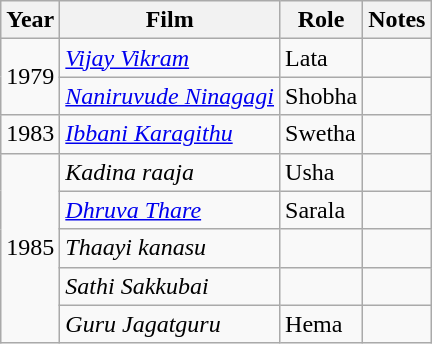<table class="wikitable sortable">
<tr>
<th>Year</th>
<th>Film</th>
<th>Role</th>
<th class="unsortable">Notes</th>
</tr>
<tr>
<td rowspan="2">1979</td>
<td><em><a href='#'>Vijay Vikram</a></em></td>
<td>Lata</td>
<td></td>
</tr>
<tr>
<td><em><a href='#'>Naniruvude Ninagagi</a></em></td>
<td>Shobha</td>
<td></td>
</tr>
<tr>
<td>1983</td>
<td><em><a href='#'>Ibbani Karagithu</a></em></td>
<td>Swetha</td>
<td></td>
</tr>
<tr>
<td rowspan="5">1985</td>
<td><em>Kadina raaja</em></td>
<td>Usha</td>
<td></td>
</tr>
<tr>
<td><em><a href='#'>Dhruva Thare</a></em></td>
<td>Sarala</td>
<td></td>
</tr>
<tr>
<td><em>Thaayi kanasu </em></td>
<td></td>
<td></td>
</tr>
<tr>
<td><em>Sathi Sakkubai</em></td>
<td></td>
<td></td>
</tr>
<tr>
<td><em>Guru Jagatguru</em></td>
<td>Hema</td>
<td></td>
</tr>
</table>
